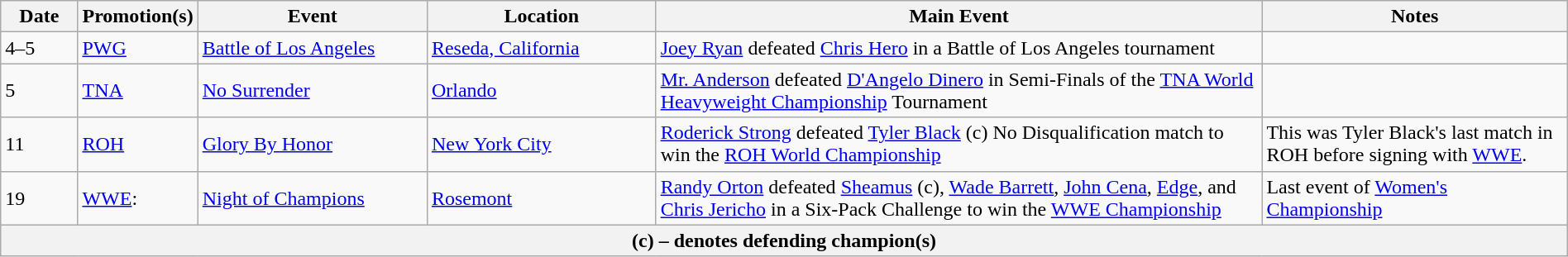<table class="wikitable" style="width:100%;">
<tr>
<th width=5%>Date</th>
<th width=5%>Promotion(s)</th>
<th style="width:15%;">Event</th>
<th style="width:15%;">Location</th>
<th style="width:40%;">Main Event</th>
<th style="width:20%;">Notes</th>
</tr>
<tr>
<td>4–5</td>
<td><a href='#'>PWG</a></td>
<td><a href='#'>Battle of Los Angeles</a></td>
<td><a href='#'>Reseda, California</a></td>
<td><a href='#'>Joey Ryan</a> defeated <a href='#'>Chris Hero</a> in a Battle of Los Angeles tournament</td>
</tr>
<tr>
<td>5</td>
<td><a href='#'>TNA</a></td>
<td><a href='#'>No Surrender</a></td>
<td><a href='#'>Orlando</a></td>
<td><a href='#'>Mr. Anderson</a> defeated <a href='#'>D'Angelo Dinero</a> in Semi-Finals of the <a href='#'>TNA World Heavyweight Championship</a> Tournament</td>
<td></td>
</tr>
<tr>
<td>11</td>
<td><a href='#'>ROH</a></td>
<td><a href='#'>Glory By Honor</a></td>
<td><a href='#'>New York City</a></td>
<td><a href='#'>Roderick Strong</a> defeated <a href='#'>Tyler Black</a> (c) No Disqualification match to win the <a href='#'>ROH World Championship</a></td>
<td>This was Tyler Black's last match in ROH before signing with <a href='#'>WWE</a>.</td>
</tr>
<tr>
<td>19</td>
<td><a href='#'>WWE</a>:<br></td>
<td><a href='#'>Night of Champions</a></td>
<td><a href='#'>Rosemont</a></td>
<td><a href='#'>Randy Orton</a> defeated <a href='#'>Sheamus</a> (c), <a href='#'>Wade Barrett</a>, <a href='#'>John Cena</a>, <a href='#'>Edge</a>, and <a href='#'>Chris Jericho</a> in a Six-Pack Challenge to win the <a href='#'>WWE Championship</a></td>
<td>Last event of <a href='#'>Women's Championship</a></td>
</tr>
<tr>
<th colspan="6">(c) – denotes defending champion(s)</th>
</tr>
</table>
